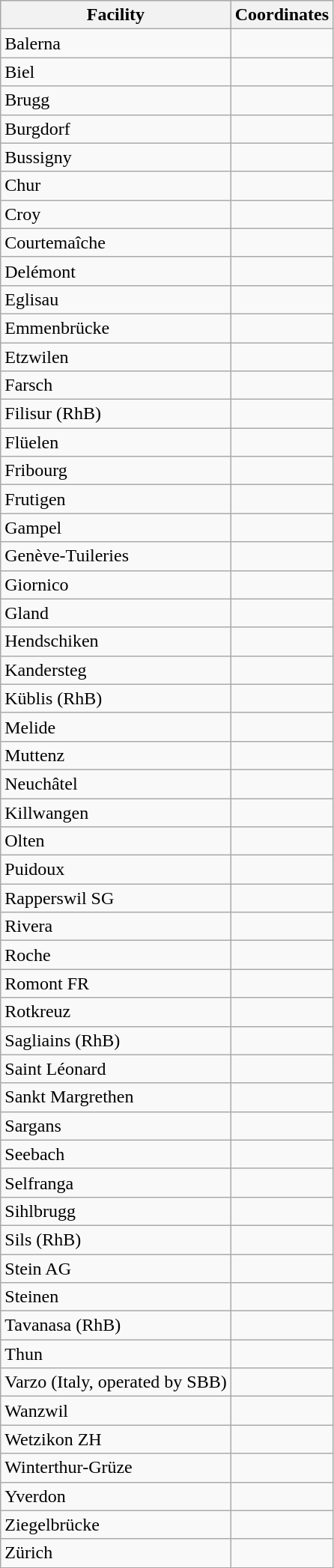<table class="wikitable sortable">
<tr style="background:#dfdfdf;">
<th>Facility</th>
<th>Coordinates</th>
</tr>
<tr>
<td>Balerna</td>
<td></td>
</tr>
<tr>
<td>Biel</td>
<td></td>
</tr>
<tr>
<td>Brugg</td>
<td></td>
</tr>
<tr>
<td>Burgdorf</td>
<td></td>
</tr>
<tr>
<td>Bussigny</td>
<td></td>
</tr>
<tr>
<td>Chur</td>
<td></td>
</tr>
<tr>
<td>Croy</td>
<td></td>
</tr>
<tr>
<td>Courtemaîche</td>
<td></td>
</tr>
<tr>
<td>Delémont</td>
<td></td>
</tr>
<tr>
<td>Eglisau</td>
<td></td>
</tr>
<tr>
<td>Emmenbrücke</td>
<td></td>
</tr>
<tr>
<td>Etzwilen</td>
<td></td>
</tr>
<tr>
<td>Farsch</td>
<td></td>
</tr>
<tr>
<td>Filisur (RhB)</td>
<td></td>
</tr>
<tr>
<td>Flüelen</td>
<td></td>
</tr>
<tr>
<td>Fribourg</td>
<td></td>
</tr>
<tr>
<td>Frutigen</td>
<td></td>
</tr>
<tr>
<td>Gampel</td>
<td></td>
</tr>
<tr>
<td>Genève-Tuileries</td>
<td></td>
</tr>
<tr>
<td>Giornico</td>
<td></td>
</tr>
<tr>
<td>Gland</td>
<td></td>
</tr>
<tr>
<td>Hendschiken</td>
<td></td>
</tr>
<tr>
<td>Kandersteg</td>
<td></td>
</tr>
<tr>
<td>Küblis (RhB)</td>
<td></td>
</tr>
<tr>
<td>Melide</td>
<td></td>
</tr>
<tr>
<td>Muttenz</td>
<td></td>
</tr>
<tr>
<td>Neuchâtel</td>
<td></td>
</tr>
<tr>
<td>Killwangen</td>
<td></td>
</tr>
<tr>
<td>Olten</td>
<td></td>
</tr>
<tr>
<td>Puidoux</td>
<td></td>
</tr>
<tr>
<td>Rapperswil SG</td>
<td></td>
</tr>
<tr>
<td>Rivera</td>
<td></td>
</tr>
<tr>
<td>Roche</td>
<td></td>
</tr>
<tr>
<td>Romont FR</td>
<td></td>
</tr>
<tr>
<td>Rotkreuz</td>
<td></td>
</tr>
<tr>
<td>Sagliains (RhB)</td>
<td></td>
</tr>
<tr>
<td>Saint Léonard</td>
<td></td>
</tr>
<tr>
<td>Sankt Margrethen</td>
<td></td>
</tr>
<tr>
<td>Sargans</td>
<td></td>
</tr>
<tr>
<td>Seebach</td>
<td></td>
</tr>
<tr>
<td>Selfranga</td>
<td></td>
</tr>
<tr>
<td>Sihlbrugg</td>
<td></td>
</tr>
<tr>
<td>Sils (RhB)</td>
<td></td>
</tr>
<tr>
<td>Stein AG</td>
<td></td>
</tr>
<tr>
<td>Steinen</td>
<td></td>
</tr>
<tr>
<td>Tavanasa (RhB)</td>
<td></td>
</tr>
<tr>
<td>Thun</td>
<td></td>
</tr>
<tr>
<td>Varzo (Italy, operated by SBB)</td>
<td></td>
</tr>
<tr>
<td>Wanzwil</td>
<td></td>
</tr>
<tr>
<td>Wetzikon ZH</td>
<td></td>
</tr>
<tr>
<td>Winterthur-Grüze</td>
<td></td>
</tr>
<tr>
<td>Yverdon</td>
<td></td>
</tr>
<tr>
<td>Ziegelbrücke</td>
<td></td>
</tr>
<tr>
<td>Zürich</td>
<td></td>
</tr>
</table>
